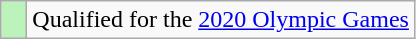<table class="wikitable" style="text-align: left;">
<tr>
<td style="width: 10px; background: #BBF3BB;"></td>
<td>Qualified for the <a href='#'>2020 Olympic Games</a></td>
</tr>
</table>
